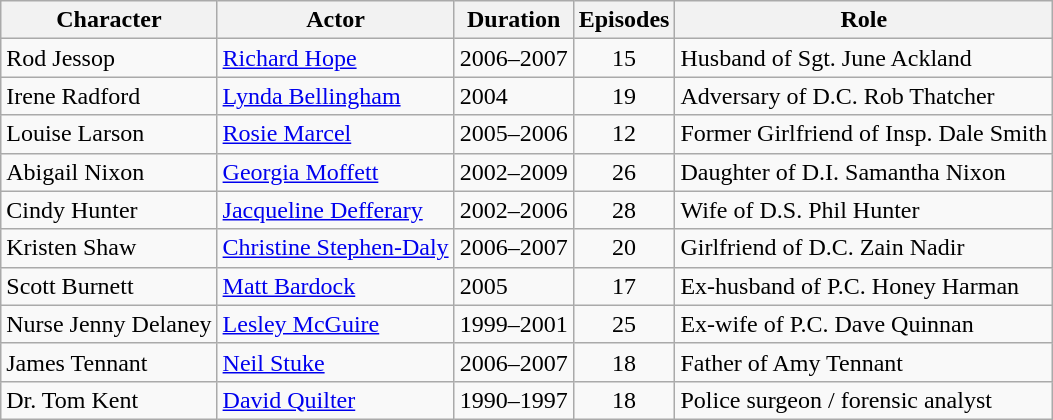<table class="wikitable sortable">
<tr>
<th scope=col>Character</th>
<th scope=col>Actor</th>
<th scope=col>Duration</th>
<th scope=col>Episodes</th>
<th scope=col>Role</th>
</tr>
<tr>
<td>Rod Jessop</td>
<td><a href='#'>Richard Hope</a></td>
<td>2006–2007</td>
<td style="text-align:center;">15</td>
<td>Husband of Sgt. June Ackland</td>
</tr>
<tr>
<td>Irene Radford</td>
<td><a href='#'>Lynda Bellingham</a></td>
<td>2004</td>
<td style="text-align:center;">19</td>
<td>Adversary of D.C. Rob Thatcher</td>
</tr>
<tr>
<td>Louise Larson</td>
<td><a href='#'>Rosie Marcel</a></td>
<td>2005–2006</td>
<td style="text-align:center;">12</td>
<td>Former Girlfriend of Insp. Dale Smith</td>
</tr>
<tr>
<td>Abigail Nixon</td>
<td><a href='#'>Georgia Moffett</a></td>
<td>2002–2009</td>
<td style="text-align:center;">26</td>
<td>Daughter of D.I. Samantha Nixon</td>
</tr>
<tr>
<td>Cindy Hunter</td>
<td><a href='#'>Jacqueline Defferary</a></td>
<td>2002–2006</td>
<td style="text-align:center;">28</td>
<td>Wife of D.S. Phil Hunter</td>
</tr>
<tr>
<td>Kristen Shaw</td>
<td><a href='#'>Christine Stephen-Daly</a></td>
<td>2006–2007</td>
<td style="text-align:center;">20</td>
<td>Girlfriend of D.C. Zain Nadir</td>
</tr>
<tr>
<td>Scott Burnett</td>
<td><a href='#'>Matt Bardock</a></td>
<td>2005</td>
<td style="text-align:center;">17</td>
<td>Ex-husband of P.C. Honey Harman</td>
</tr>
<tr>
<td>Nurse Jenny Delaney</td>
<td><a href='#'>Lesley McGuire</a></td>
<td>1999–2001</td>
<td style="text-align:center;">25</td>
<td>Ex-wife of P.C. Dave Quinnan</td>
</tr>
<tr>
<td>James Tennant</td>
<td><a href='#'>Neil Stuke</a></td>
<td>2006–2007</td>
<td style="text-align:center;">18</td>
<td>Father of Amy Tennant</td>
</tr>
<tr>
<td>Dr. Tom Kent</td>
<td><a href='#'>David Quilter</a></td>
<td>1990–1997</td>
<td style="text-align:center;">18</td>
<td>Police surgeon / forensic analyst</td>
</tr>
</table>
